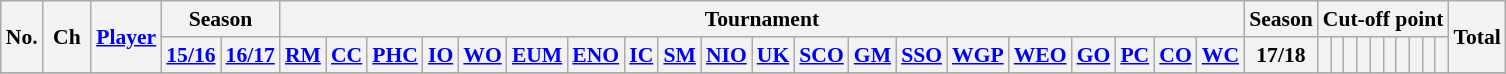<table class="wikitable sortable" style="text-align: center; font-size:90%;">
<tr>
<th rowspan="2" scope=col class=unsortable>No.</th>
<th rowspan="2" scope=col class=unsortable> Ch <br></th>
<th rowspan="2" scope=col><a href='#'>Player</a></th>
<th colspan="2" class="unsortable">Season</th>
<th colspan="20" class="unsortable">Tournament</th>
<th class="unsortable">Season</th>
<th colspan="10" class="unsortable">Cut-off point </th>
<th rowspan="2" scope=col>Total</th>
</tr>
<tr>
<th scope=col><a href='#'>15/16</a></th>
<th scope=col><a href='#'>16/17</a></th>
<th scope=col><a href='#'>RM</a></th>
<th scope=col><a href='#'>CC</a></th>
<th scope=col><a href='#'>PHC</a></th>
<th scope=col><a href='#'>IO</a></th>
<th scope=col><a href='#'>WO</a></th>
<th scope=col><a href='#'>EUM</a></th>
<th scope=col><a href='#'>ENO</a></th>
<th scope=col><a href='#'>IC</a></th>
<th scope=col><a href='#'>SM</a></th>
<th scope=col><a href='#'>NIO</a></th>
<th scope=col><a href='#'>UK</a></th>
<th scope=col><a href='#'>SCO</a></th>
<th scope=col><a href='#'>GM</a></th>
<th scope=col><a href='#'>SSO</a></th>
<th scope=col><a href='#'>WGP</a></th>
<th scope=col><a href='#'>WEO</a></th>
<th scope=col><a href='#'>GO</a></th>
<th scope=col><a href='#'>PC</a></th>
<th scope=col><a href='#'>CO</a></th>
<th scope=col><a href='#'>WC</a></th>
<th scope=col>17/18</th>
<th scope=col></th>
<th scope=col></th>
<th scope=col></th>
<th scope=col></th>
<th scope=col></th>
<th scope=col></th>
<th scope=col></th>
<th scope=col></th>
<th scope=col></th>
<th scope=col></th>
</tr>
<tr>
</tr>
</table>
